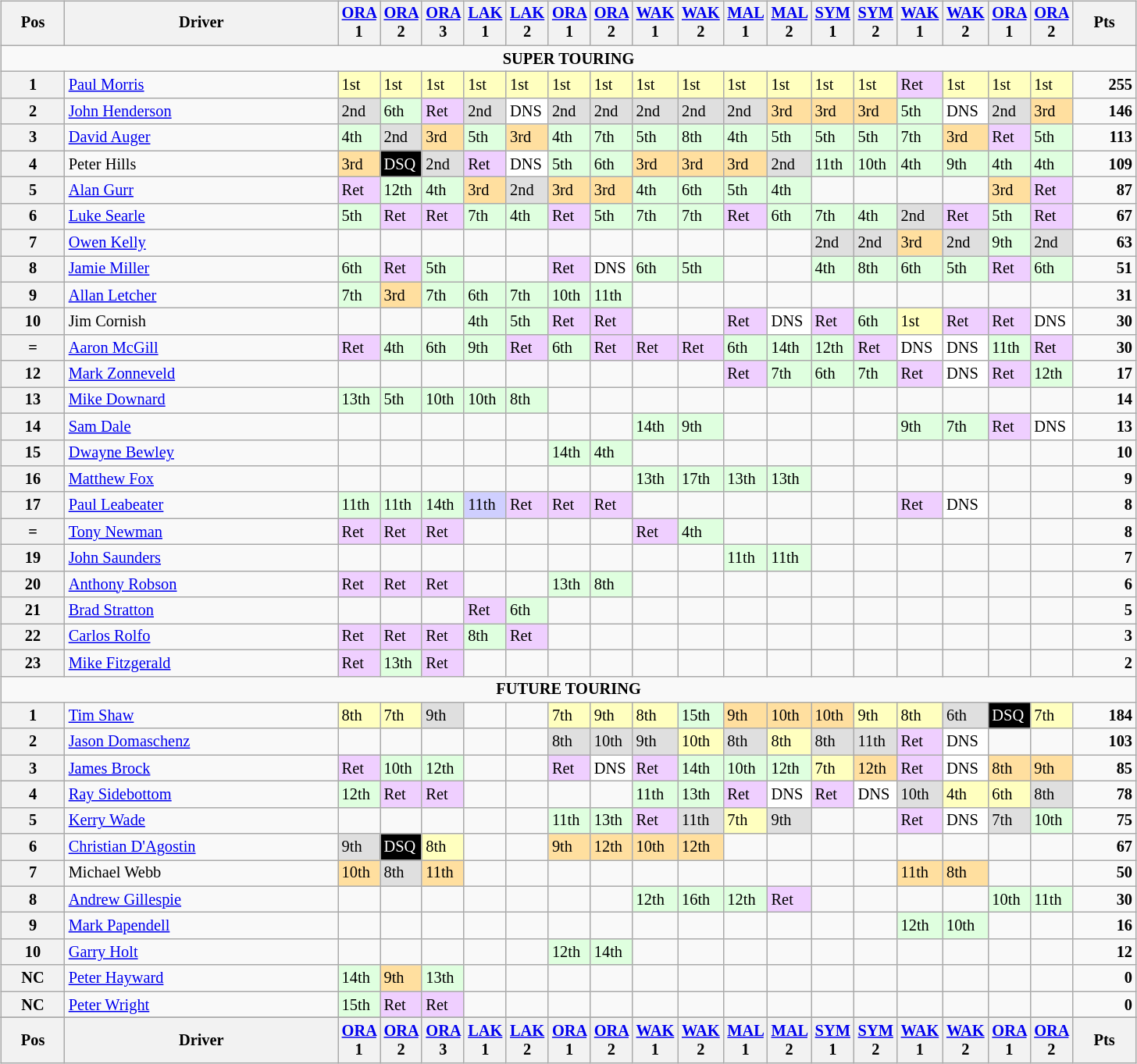<table>
<tr>
<td><br><table class="wikitable" style="font-size: 85%">
<tr>
<th valign="middle">Pos</th>
<th valign="middle">Driver</th>
<th width="2%"><a href='#'>ORA</a> 1</th>
<th width="2%"><a href='#'>ORA</a> 2</th>
<th width="2%"><a href='#'>ORA</a> 3</th>
<th width="2%"><a href='#'>LAK</a> 1</th>
<th width="2%"><a href='#'>LAK</a> 2</th>
<th width="2%"><a href='#'>ORA</a> 1</th>
<th width="2%"><a href='#'>ORA</a> 2</th>
<th width="2%"><a href='#'>WAK</a> 1</th>
<th width="2%"><a href='#'>WAK</a> 2</th>
<th width="2%"><a href='#'>MAL</a> 1</th>
<th width="2%"><a href='#'>MAL</a> 2</th>
<th width="2%"><a href='#'>SYM</a> 1</th>
<th width="2%"><a href='#'>SYM</a> 2</th>
<th width="2%"><a href='#'>WAK</a> 1</th>
<th width="2%"><a href='#'>WAK</a> 2</th>
<th width="2%"><a href='#'>ORA</a> 1</th>
<th width="2%"><a href='#'>ORA</a> 2</th>
<th valign="middle">Pts</th>
</tr>
<tr>
<td colspan="20" align="center"><strong>SUPER TOURING</strong></td>
</tr>
<tr>
<th>1</th>
<td><a href='#'>Paul Morris</a></td>
<td style="background:#ffffbf;">1st</td>
<td style="background:#ffffbf;">1st</td>
<td style="background:#ffffbf;">1st</td>
<td style="background:#ffffbf;">1st</td>
<td style="background:#ffffbf;">1st</td>
<td style="background:#ffffbf;">1st</td>
<td style="background:#ffffbf;">1st</td>
<td style="background:#ffffbf;">1st</td>
<td style="background:#ffffbf;">1st</td>
<td style="background:#ffffbf;">1st</td>
<td style="background:#ffffbf;">1st</td>
<td style="background:#ffffbf;">1st</td>
<td style="background:#ffffbf;">1st</td>
<td style="background:#efcfff;">Ret</td>
<td style="background:#ffffbf;">1st</td>
<td style="background:#ffffbf;">1st</td>
<td style="background:#ffffbf;">1st</td>
<td align="right"><strong>255</strong></td>
</tr>
<tr>
<th>2</th>
<td><a href='#'>John Henderson</a></td>
<td style="background:#dfdfdf;">2nd</td>
<td style="background:#dfffdf;">6th</td>
<td style="background:#efcfff;">Ret</td>
<td style="background:#dfdfdf;">2nd</td>
<td style="background:#ffffff;">DNS</td>
<td style="background:#dfdfdf;">2nd</td>
<td style="background:#dfdfdf;">2nd</td>
<td style="background:#dfdfdf;">2nd</td>
<td style="background:#dfdfdf;">2nd</td>
<td style="background:#dfdfdf;">2nd</td>
<td style="background:#ffdf9f;">3rd</td>
<td style="background:#ffdf9f;">3rd</td>
<td style="background:#ffdf9f;">3rd</td>
<td style="background:#dfffdf;">5th</td>
<td style="background:#ffffff;">DNS</td>
<td style="background:#dfdfdf;">2nd</td>
<td style="background:#ffdf9f;">3rd</td>
<td align="right"><strong>146</strong></td>
</tr>
<tr>
<th>3</th>
<td><a href='#'>David Auger</a></td>
<td style="background:#dfffdf;">4th</td>
<td style="background:#dfdfdf;">2nd</td>
<td style="background:#ffdf9f;">3rd</td>
<td style="background:#dfffdf;">5th</td>
<td style="background:#ffdf9f;">3rd</td>
<td style="background:#dfffdf;">4th</td>
<td style="background:#dfffdf;">7th</td>
<td style="background:#dfffdf;">5th</td>
<td style="background:#dfffdf;">8th</td>
<td style="background:#dfffdf;">4th</td>
<td style="background:#dfffdf;">5th</td>
<td style="background:#dfffdf;">5th</td>
<td style="background:#dfffdf;">5th</td>
<td style="background:#dfffdf;">7th</td>
<td style="background:#ffdf9f;">3rd</td>
<td style="background:#efcfff;">Ret</td>
<td style="background:#dfffdf;">5th</td>
<td align="right"><strong>113</strong></td>
</tr>
<tr>
<th>4</th>
<td>Peter Hills</td>
<td style="background:#ffdf9f;">3rd</td>
<td style="background:#000000; color:white;">DSQ</td>
<td style="background:#dfdfdf;">2nd</td>
<td style="background:#efcfff;">Ret</td>
<td style="background:#ffffff;">DNS</td>
<td style="background:#dfffdf;">5th</td>
<td style="background:#dfffdf;">6th</td>
<td style="background:#ffdf9f;">3rd</td>
<td style="background:#ffdf9f;">3rd</td>
<td style="background:#ffdf9f;">3rd</td>
<td style="background:#dfdfdf;">2nd</td>
<td style="background:#dfffdf;">11th</td>
<td style="background:#dfffdf;">10th</td>
<td style="background:#dfffdf;">4th</td>
<td style="background:#dfffdf;">9th</td>
<td style="background:#dfffdf;">4th</td>
<td style="background:#dfffdf;">4th</td>
<td align="right"><strong>109</strong></td>
</tr>
<tr>
<th>5</th>
<td><a href='#'>Alan Gurr</a></td>
<td style="background:#efcfff;">Ret</td>
<td style="background:#dfffdf;">12th</td>
<td style="background:#dfffdf;">4th</td>
<td style="background:#ffdf9f;">3rd</td>
<td style="background:#dfdfdf;">2nd</td>
<td style="background:#ffdf9f;">3rd</td>
<td style="background:#ffdf9f;">3rd</td>
<td style="background:#dfffdf;">4th</td>
<td style="background:#dfffdf;">6th</td>
<td style="background:#dfffdf;">5th</td>
<td style="background:#dfffdf;">4th</td>
<td></td>
<td></td>
<td></td>
<td></td>
<td style="background:#ffdf9f;">3rd</td>
<td style="background:#efcfff;">Ret</td>
<td align="right"><strong>87</strong></td>
</tr>
<tr>
<th>6</th>
<td><a href='#'>Luke Searle</a></td>
<td style="background:#dfffdf;">5th</td>
<td style="background:#efcfff;">Ret</td>
<td style="background:#efcfff;">Ret</td>
<td style="background:#dfffdf;">7th</td>
<td style="background:#dfffdf;">4th</td>
<td style="background:#efcfff;">Ret</td>
<td style="background:#dfffdf;">5th</td>
<td style="background:#dfffdf;">7th</td>
<td style="background:#dfffdf;">7th</td>
<td style="background:#efcfff;">Ret</td>
<td style="background:#dfffdf;">6th</td>
<td style="background:#dfffdf;">7th</td>
<td style="background:#dfffdf;">4th</td>
<td style="background:#dfdfdf;">2nd</td>
<td style="background:#efcfff;">Ret</td>
<td style="background:#dfffdf;">5th</td>
<td style="background:#efcfff;">Ret</td>
<td align="right"><strong>67</strong></td>
</tr>
<tr>
<th>7</th>
<td><a href='#'>Owen Kelly</a></td>
<td></td>
<td></td>
<td></td>
<td></td>
<td></td>
<td></td>
<td></td>
<td></td>
<td></td>
<td></td>
<td></td>
<td style="background:#dfdfdf;">2nd</td>
<td style="background:#dfdfdf;">2nd</td>
<td style="background:#ffdf9f;">3rd</td>
<td style="background:#dfdfdf;">2nd</td>
<td style="background:#dfffdf;">9th</td>
<td style="background:#dfdfdf;">2nd</td>
<td align="right"><strong>63</strong></td>
</tr>
<tr>
<th>8</th>
<td><a href='#'>Jamie Miller</a></td>
<td style="background:#dfffdf;">6th</td>
<td style="background:#efcfff;">Ret</td>
<td style="background:#dfffdf;">5th</td>
<td></td>
<td></td>
<td style="background:#efcfff;">Ret</td>
<td style="background:#ffffff;">DNS</td>
<td style="background:#dfffdf;">6th</td>
<td style="background:#dfffdf;">5th</td>
<td></td>
<td></td>
<td style="background:#dfffdf;">4th</td>
<td style="background:#dfffdf;">8th</td>
<td style="background:#dfffdf;">6th</td>
<td style="background:#dfffdf;">5th</td>
<td style="background:#efcfff;">Ret</td>
<td style="background:#dfffdf;">6th</td>
<td align="right"><strong>51</strong></td>
</tr>
<tr>
<th>9</th>
<td><a href='#'>Allan Letcher</a></td>
<td style="background:#dfffdf;">7th</td>
<td style="background:#ffdf9f;">3rd</td>
<td style="background:#dfffdf;">7th</td>
<td style="background:#dfffdf;">6th</td>
<td style="background:#dfffdf;">7th</td>
<td style="background:#dfffdf;">10th</td>
<td style="background:#dfffdf;">11th</td>
<td></td>
<td></td>
<td></td>
<td></td>
<td></td>
<td></td>
<td></td>
<td></td>
<td></td>
<td></td>
<td align="right"><strong>31</strong></td>
</tr>
<tr>
<th>10</th>
<td>Jim Cornish</td>
<td></td>
<td></td>
<td></td>
<td style="background:#dfffdf;">4th</td>
<td style="background:#dfffdf;">5th</td>
<td style="background:#efcfff;">Ret</td>
<td style="background:#efcfff;">Ret</td>
<td></td>
<td></td>
<td style="background:#efcfff;">Ret</td>
<td style="background:#ffffff;">DNS</td>
<td style="background:#efcfff;">Ret</td>
<td style="background:#dfffdf;">6th</td>
<td style="background:#ffffbf;">1st</td>
<td style="background:#efcfff;">Ret</td>
<td style="background:#efcfff;">Ret</td>
<td style="background:#ffffff;">DNS</td>
<td align="right"><strong>30</strong></td>
</tr>
<tr>
<th>=</th>
<td><a href='#'>Aaron McGill</a></td>
<td style="background:#efcfff;">Ret</td>
<td style="background:#dfffdf;">4th</td>
<td style="background:#dfffdf;">6th</td>
<td style="background:#dfffdf;">9th</td>
<td style="background:#efcfff;">Ret</td>
<td style="background:#dfffdf;">6th</td>
<td style="background:#efcfff;">Ret</td>
<td style="background:#efcfff;">Ret</td>
<td style="background:#efcfff;">Ret</td>
<td style="background:#dfffdf;">6th</td>
<td style="background:#dfffdf;">14th</td>
<td style="background:#dfffdf;">12th</td>
<td style="background:#efcfff;">Ret</td>
<td style="background:#ffffff;">DNS</td>
<td style="background:#ffffff;">DNS</td>
<td style="background:#dfffdf;">11th</td>
<td style="background:#efcfff;">Ret</td>
<td align="right"><strong>30</strong></td>
</tr>
<tr>
<th>12</th>
<td><a href='#'>Mark Zonneveld</a></td>
<td></td>
<td></td>
<td></td>
<td></td>
<td></td>
<td></td>
<td></td>
<td></td>
<td></td>
<td style="background:#efcfff;">Ret</td>
<td style="background:#dfffdf;">7th</td>
<td style="background:#dfffdf;">6th</td>
<td style="background:#dfffdf;">7th</td>
<td style="background:#efcfff;">Ret</td>
<td style="background:#ffffff;">DNS</td>
<td style="background:#efcfff;">Ret</td>
<td style="background:#dfffdf;">12th</td>
<td align="right"><strong>17</strong></td>
</tr>
<tr>
<th>13</th>
<td><a href='#'>Mike Downard</a></td>
<td style="background:#dfffdf;">13th</td>
<td style="background:#dfffdf;">5th</td>
<td style="background:#dfffdf;">10th</td>
<td style="background:#dfffdf;">10th</td>
<td style="background:#dfffdf;">8th</td>
<td></td>
<td></td>
<td></td>
<td></td>
<td></td>
<td></td>
<td></td>
<td></td>
<td></td>
<td></td>
<td></td>
<td></td>
<td align="right"><strong>14</strong></td>
</tr>
<tr>
<th>14</th>
<td><a href='#'>Sam Dale</a></td>
<td></td>
<td></td>
<td></td>
<td></td>
<td></td>
<td></td>
<td></td>
<td style="background:#dfffdf;">14th</td>
<td style="background:#dfffdf;">9th</td>
<td></td>
<td></td>
<td></td>
<td></td>
<td style="background:#dfffdf;">9th</td>
<td style="background:#dfffdf;">7th</td>
<td style="background:#efcfff;">Ret</td>
<td style="background:#ffffff;">DNS</td>
<td align="right"><strong>13</strong></td>
</tr>
<tr>
<th>15</th>
<td><a href='#'>Dwayne Bewley</a></td>
<td></td>
<td></td>
<td></td>
<td></td>
<td></td>
<td style="background:#dfffdf;">14th</td>
<td style="background:#dfffdf;">4th</td>
<td></td>
<td></td>
<td></td>
<td></td>
<td></td>
<td></td>
<td></td>
<td></td>
<td></td>
<td></td>
<td align="right"><strong>10</strong></td>
</tr>
<tr>
<th>16</th>
<td><a href='#'>Matthew Fox</a></td>
<td></td>
<td></td>
<td></td>
<td></td>
<td></td>
<td></td>
<td></td>
<td style="background:#dfffdf;">13th</td>
<td style="background:#dfffdf;">17th</td>
<td style="background:#dfffdf;">13th</td>
<td style="background:#dfffdf;">13th</td>
<td></td>
<td></td>
<td></td>
<td></td>
<td></td>
<td></td>
<td align="right"><strong>9</strong></td>
</tr>
<tr>
<th>17</th>
<td><a href='#'>Paul Leabeater</a></td>
<td style="background:#dfffdf;">11th</td>
<td style="background:#dfffdf;">11th</td>
<td style="background:#dfffdf;">14th</td>
<td style="background:#cfcfff;">11th</td>
<td style="background:#efcfff;">Ret</td>
<td style="background:#efcfff;">Ret</td>
<td style="background:#efcfff;">Ret</td>
<td></td>
<td></td>
<td></td>
<td></td>
<td></td>
<td></td>
<td style="background:#efcfff;">Ret</td>
<td style="background:#ffffff;">DNS</td>
<td></td>
<td></td>
<td align="right"><strong>8</strong></td>
</tr>
<tr>
<th>=</th>
<td><a href='#'>Tony Newman</a></td>
<td style="background:#efcfff;">Ret</td>
<td style="background:#efcfff;">Ret</td>
<td style="background:#efcfff;">Ret</td>
<td></td>
<td></td>
<td></td>
<td></td>
<td style="background:#efcfff;">Ret</td>
<td style="background:#dfffdf;">4th</td>
<td></td>
<td></td>
<td></td>
<td></td>
<td></td>
<td></td>
<td></td>
<td></td>
<td align="right"><strong>8</strong></td>
</tr>
<tr>
<th>19</th>
<td><a href='#'>John Saunders</a></td>
<td></td>
<td></td>
<td></td>
<td></td>
<td></td>
<td></td>
<td></td>
<td></td>
<td></td>
<td style="background:#dfffdf;">11th</td>
<td style="background:#dfffdf;">11th</td>
<td></td>
<td></td>
<td></td>
<td></td>
<td></td>
<td></td>
<td align="right"><strong>7</strong></td>
</tr>
<tr>
<th>20</th>
<td><a href='#'>Anthony Robson</a></td>
<td style="background:#efcfff;">Ret</td>
<td style="background:#efcfff;">Ret</td>
<td style="background:#efcfff;">Ret</td>
<td></td>
<td></td>
<td style="background:#dfffdf;">13th</td>
<td style="background:#dfffdf;">8th</td>
<td></td>
<td></td>
<td></td>
<td></td>
<td></td>
<td></td>
<td></td>
<td></td>
<td></td>
<td></td>
<td align="right"><strong>6</strong></td>
</tr>
<tr>
<th>21</th>
<td><a href='#'>Brad Stratton</a></td>
<td></td>
<td></td>
<td></td>
<td style="background:#efcfff;">Ret</td>
<td style="background:#dfffdf;">6th</td>
<td></td>
<td></td>
<td></td>
<td></td>
<td></td>
<td></td>
<td></td>
<td></td>
<td></td>
<td></td>
<td></td>
<td></td>
<td align="right"><strong>5</strong></td>
</tr>
<tr>
<th>22</th>
<td><a href='#'>Carlos Rolfo</a></td>
<td style="background:#efcfff;">Ret</td>
<td style="background:#efcfff;">Ret</td>
<td style="background:#efcfff;">Ret</td>
<td style="background:#dfffdf;">8th</td>
<td style="background:#efcfff;">Ret</td>
<td></td>
<td></td>
<td></td>
<td></td>
<td></td>
<td></td>
<td></td>
<td></td>
<td></td>
<td></td>
<td></td>
<td></td>
<td align="right"><strong>3</strong></td>
</tr>
<tr>
<th>23</th>
<td><a href='#'>Mike Fitzgerald</a></td>
<td style="background:#efcfff;">Ret</td>
<td style="background:#dfffdf;">13th</td>
<td style="background:#efcfff;">Ret</td>
<td></td>
<td></td>
<td></td>
<td></td>
<td></td>
<td></td>
<td></td>
<td></td>
<td></td>
<td></td>
<td></td>
<td></td>
<td></td>
<td></td>
<td align="right"><strong>2</strong></td>
</tr>
<tr>
<td colspan="20" align="center"><strong>FUTURE TOURING</strong></td>
</tr>
<tr>
<th>1</th>
<td><a href='#'>Tim Shaw</a></td>
<td style="background:#ffffbf;">8th</td>
<td style="background:#ffffbf;">7th</td>
<td style="background:#dfdfdf;">9th</td>
<td></td>
<td></td>
<td style="background:#ffffbf;">7th</td>
<td style="background:#ffffbf;">9th</td>
<td style="background:#ffffbf;">8th</td>
<td style="background:#dfffdf;">15th</td>
<td style="background:#ffdf9f;">9th</td>
<td style="background:#ffdf9f;">10th</td>
<td style="background:#ffdf9f;">10th</td>
<td style="background:#ffffbf;">9th</td>
<td style="background:#ffffbf;">8th</td>
<td style="background:#dfdfdf;">6th</td>
<td style="background:#000000; color:white;">DSQ</td>
<td style="background:#ffffbf;">7th</td>
<td align="right"><strong>184</strong></td>
</tr>
<tr>
<th>2</th>
<td><a href='#'>Jason Domaschenz</a></td>
<td></td>
<td></td>
<td></td>
<td></td>
<td></td>
<td style="background:#dfdfdf;">8th</td>
<td style="background:#dfdfdf;">10th</td>
<td style="background:#dfdfdf;">9th</td>
<td style="background:#ffffbf;">10th</td>
<td style="background:#dfdfdf;">8th</td>
<td style="background:#ffffbf;">8th</td>
<td style="background:#dfdfdf;">8th</td>
<td style="background:#dfdfdf;">11th</td>
<td style="background:#efcfff;">Ret</td>
<td style="background:#ffffff;">DNS</td>
<td></td>
<td></td>
<td align="right"><strong>103</strong></td>
</tr>
<tr>
<th>3</th>
<td><a href='#'>James Brock</a></td>
<td style="background:#efcfff;">Ret</td>
<td style="background:#dfffdf;">10th</td>
<td style="background:#dfffdf;">12th</td>
<td></td>
<td></td>
<td style="background:#efcfff;">Ret</td>
<td style="background:#ffffff;">DNS</td>
<td style="background:#efcfff;">Ret</td>
<td style="background:#dfffdf;">14th</td>
<td style="background:#dfffdf;">10th</td>
<td style="background:#dfffdf;">12th</td>
<td style="background:#ffffbf;">7th</td>
<td style="background:#ffdf9f;">12th</td>
<td style="background:#efcfff;">Ret</td>
<td style="background:#ffffff;">DNS</td>
<td style="background:#ffdf9f;">8th</td>
<td style="background:#ffdf9f;">9th</td>
<td align="right"><strong>85</strong></td>
</tr>
<tr>
<th>4</th>
<td><a href='#'>Ray Sidebottom</a></td>
<td style="background:#dfffdf;">12th</td>
<td style="background:#efcfff;">Ret</td>
<td style="background:#efcfff;">Ret</td>
<td></td>
<td></td>
<td></td>
<td></td>
<td style="background:#dfffdf;">11th</td>
<td style="background:#dfffdf;">13th</td>
<td style="background:#efcfff;">Ret</td>
<td style="background:#ffffff;">DNS</td>
<td style="background:#efcfff;">Ret</td>
<td style="background:#ffffff;">DNS</td>
<td style="background:#dfdfdf;">10th</td>
<td style="background:#ffffbf;">4th</td>
<td style="background:#ffffbf;">6th</td>
<td style="background:#dfdfdf;">8th</td>
<td align="right"><strong>78</strong></td>
</tr>
<tr>
<th>5</th>
<td><a href='#'>Kerry Wade</a></td>
<td></td>
<td></td>
<td></td>
<td></td>
<td></td>
<td style="background:#dfffdf;">11th</td>
<td style="background:#dfffdf;">13th</td>
<td style="background:#efcfff;">Ret</td>
<td style="background:#dfdfdf;">11th</td>
<td style="background:#ffffbf;">7th</td>
<td style="background:#dfdfdf;">9th</td>
<td></td>
<td></td>
<td style="background:#efcfff;">Ret</td>
<td style="background:#ffffff;">DNS</td>
<td style="background:#dfdfdf;">7th</td>
<td style="background:#dfffdf;">10th</td>
<td align="right"><strong>75</strong></td>
</tr>
<tr>
<th>6</th>
<td><a href='#'>Christian D'Agostin</a></td>
<td style="background:#dfdfdf;">9th</td>
<td style="background:#000000; color:white;">DSQ</td>
<td style="background:#ffffbf;">8th</td>
<td></td>
<td></td>
<td style="background:#ffdf9f;">9th</td>
<td style="background:#ffdf9f;">12th</td>
<td style="background:#ffdf9f;">10th</td>
<td style="background:#ffdf9f;">12th</td>
<td></td>
<td></td>
<td></td>
<td></td>
<td></td>
<td></td>
<td></td>
<td></td>
<td align="right"><strong>67</strong></td>
</tr>
<tr>
<th>7</th>
<td>Michael Webb</td>
<td style="background:#ffdf9f;">10th</td>
<td style="background:#dfdfdf;">8th</td>
<td style="background:#ffdf9f;">11th</td>
<td></td>
<td></td>
<td></td>
<td></td>
<td></td>
<td></td>
<td></td>
<td></td>
<td></td>
<td></td>
<td style="background:#ffdf9f;">11th</td>
<td style="background:#ffdf9f;">8th</td>
<td></td>
<td></td>
<td align="right"><strong>50</strong></td>
</tr>
<tr>
<th>8</th>
<td><a href='#'>Andrew Gillespie</a></td>
<td></td>
<td></td>
<td></td>
<td></td>
<td></td>
<td></td>
<td></td>
<td style="background:#dfffdf;">12th</td>
<td style="background:#dfffdf;">16th</td>
<td style="background:#dfffdf;">12th</td>
<td style="background:#efcfff;">Ret</td>
<td></td>
<td></td>
<td></td>
<td></td>
<td style="background:#dfffdf;">10th</td>
<td style="background:#dfffdf;">11th</td>
<td align="right"><strong>30</strong></td>
</tr>
<tr>
<th>9</th>
<td><a href='#'>Mark Papendell</a></td>
<td></td>
<td></td>
<td></td>
<td></td>
<td></td>
<td></td>
<td></td>
<td></td>
<td></td>
<td></td>
<td></td>
<td></td>
<td></td>
<td style="background:#dfffdf;">12th</td>
<td style="background:#dfffdf;">10th</td>
<td></td>
<td></td>
<td align="right"><strong>16</strong></td>
</tr>
<tr>
<th>10</th>
<td><a href='#'>Garry Holt</a></td>
<td></td>
<td></td>
<td></td>
<td></td>
<td></td>
<td style="background:#dfffdf;">12th</td>
<td style="background:#dfffdf;">14th</td>
<td></td>
<td></td>
<td></td>
<td></td>
<td></td>
<td></td>
<td></td>
<td></td>
<td></td>
<td></td>
<td align="right"><strong>12</strong></td>
</tr>
<tr>
<th>NC</th>
<td><a href='#'>Peter Hayward</a></td>
<td style="background:#dfffdf;">14th</td>
<td style="background:#ffdf9f;">9th</td>
<td style="background:#dfffdf;">13th</td>
<td></td>
<td></td>
<td></td>
<td></td>
<td></td>
<td></td>
<td></td>
<td></td>
<td></td>
<td></td>
<td></td>
<td></td>
<td></td>
<td></td>
<td align="right"><strong>0</strong></td>
</tr>
<tr>
<th>NC</th>
<td><a href='#'>Peter Wright</a></td>
<td style="background:#dfffdf;">15th</td>
<td style="background:#efcfff;">Ret</td>
<td style="background:#efcfff;">Ret</td>
<td></td>
<td></td>
<td></td>
<td></td>
<td></td>
<td></td>
<td></td>
<td></td>
<td></td>
<td></td>
<td></td>
<td></td>
<td></td>
<td></td>
<td align="right"><strong>0</strong></td>
</tr>
<tr>
</tr>
<tr style="background: #f9f9f9" valign="top">
<th valign="middle">Pos</th>
<th valign="middle">Driver</th>
<th width="2%"><a href='#'>ORA</a> 1</th>
<th width="2%"><a href='#'>ORA</a> 2</th>
<th width="2%"><a href='#'>ORA</a> 3</th>
<th width="2%"><a href='#'>LAK</a> 1</th>
<th width="2%"><a href='#'>LAK</a> 2</th>
<th width="2%"><a href='#'>ORA</a> 1</th>
<th width="2%"><a href='#'>ORA</a> 2</th>
<th width="2%"><a href='#'>WAK</a> 1</th>
<th width="2%"><a href='#'>WAK</a> 2</th>
<th width="2%"><a href='#'>MAL</a> 1</th>
<th width="2%"><a href='#'>MAL</a> 2</th>
<th width="2%"><a href='#'>SYM</a> 1</th>
<th width="2%"><a href='#'>SYM</a> 2</th>
<th width="2%"><a href='#'>WAK</a> 1</th>
<th width="2%"><a href='#'>WAK</a> 2</th>
<th width="2%"><a href='#'>ORA</a> 1</th>
<th width="2%"><a href='#'>ORA</a> 2</th>
<th valign="middle">Pts</th>
</tr>
</table>
</td>
<td valign="top"><br></td>
</tr>
</table>
